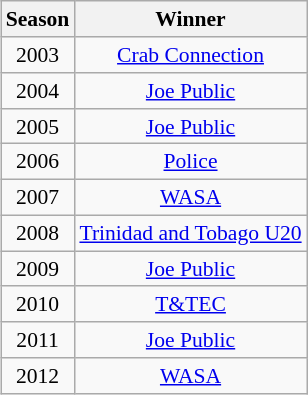<table class="wikitable" style="text-align:center;margin-left:1em;float:right; font-size:90%;">
<tr>
<th>Season</th>
<th>Winner</th>
</tr>
<tr>
<td align="center">2003</td>
<td><a href='#'>Crab Connection</a></td>
</tr>
<tr>
<td align="center">2004</td>
<td><a href='#'>Joe Public</a></td>
</tr>
<tr>
<td align="center">2005</td>
<td><a href='#'>Joe Public</a></td>
</tr>
<tr>
<td align="center">2006</td>
<td><a href='#'>Police</a></td>
</tr>
<tr>
<td align="center">2007</td>
<td><a href='#'>WASA</a></td>
</tr>
<tr>
<td align="center">2008</td>
<td><a href='#'>Trinidad and Tobago U20</a></td>
</tr>
<tr>
<td align="center">2009</td>
<td><a href='#'>Joe Public</a></td>
</tr>
<tr>
<td align="center">2010</td>
<td><a href='#'>T&TEC</a></td>
</tr>
<tr>
<td align="center">2011</td>
<td><a href='#'>Joe Public</a></td>
</tr>
<tr>
<td align="center">2012</td>
<td><a href='#'>WASA</a></td>
</tr>
</table>
